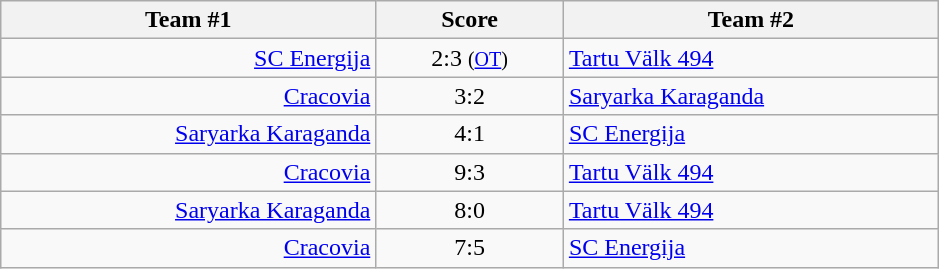<table class="wikitable" style="text-align: center;">
<tr>
<th width=22%>Team #1</th>
<th width=11%>Score</th>
<th width=22%>Team #2</th>
</tr>
<tr>
<td style="text-align: right;"><a href='#'>SC Energija</a> </td>
<td>2:3 <small>(<a href='#'>OT</a>)</small></td>
<td style="text-align: left;"> <a href='#'>Tartu Välk 494</a></td>
</tr>
<tr>
<td style="text-align: right;"><a href='#'>Cracovia</a> </td>
<td>3:2</td>
<td style="text-align: left;"> <a href='#'>Saryarka Karaganda</a></td>
</tr>
<tr>
<td style="text-align: right;"><a href='#'>Saryarka Karaganda</a> </td>
<td>4:1</td>
<td style="text-align: left;"> <a href='#'>SC Energija</a></td>
</tr>
<tr>
<td style="text-align: right;"><a href='#'>Cracovia</a> </td>
<td>9:3</td>
<td style="text-align: left;"> <a href='#'>Tartu Välk 494</a></td>
</tr>
<tr>
<td style="text-align: right;"><a href='#'>Saryarka Karaganda</a> </td>
<td>8:0</td>
<td style="text-align: left;"> <a href='#'>Tartu Välk 494</a></td>
</tr>
<tr>
<td style="text-align: right;"><a href='#'>Cracovia</a> </td>
<td>7:5</td>
<td style="text-align: left;"> <a href='#'>SC Energija</a></td>
</tr>
</table>
